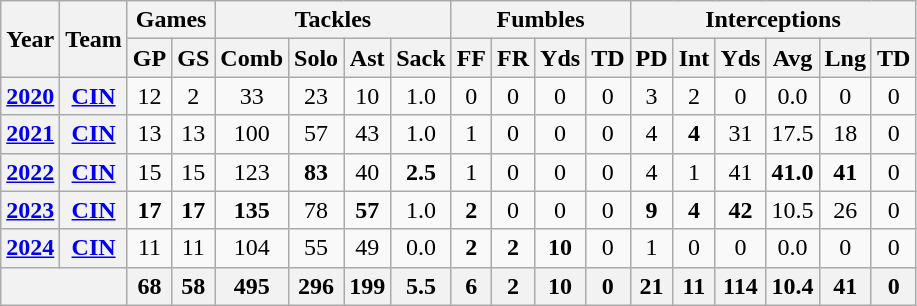<table class="wikitable" style="text-align:center;">
<tr>
<th rowspan="2">Year</th>
<th rowspan="2">Team</th>
<th colspan="2">Games</th>
<th colspan="4">Tackles</th>
<th colspan="4">Fumbles</th>
<th colspan="6">Interceptions</th>
</tr>
<tr>
<th>GP</th>
<th>GS</th>
<th>Comb</th>
<th>Solo</th>
<th>Ast</th>
<th>Sack</th>
<th>FF</th>
<th>FR</th>
<th>Yds</th>
<th>TD</th>
<th>PD</th>
<th>Int</th>
<th>Yds</th>
<th>Avg</th>
<th>Lng</th>
<th>TD</th>
</tr>
<tr align="center">
<th><a href='#'>2020</a></th>
<th><a href='#'>CIN</a></th>
<td>12</td>
<td>2</td>
<td>33</td>
<td>23</td>
<td>10</td>
<td>1.0</td>
<td>0</td>
<td>0</td>
<td>0</td>
<td>0</td>
<td>3</td>
<td>2</td>
<td>0</td>
<td>0.0</td>
<td>0</td>
<td>0</td>
</tr>
<tr>
<th><a href='#'>2021</a></th>
<th><a href='#'>CIN</a></th>
<td>13</td>
<td>13</td>
<td>100</td>
<td>57</td>
<td>43</td>
<td>1.0</td>
<td>1</td>
<td>0</td>
<td>0</td>
<td>0</td>
<td>4</td>
<td><strong>4</strong></td>
<td>31</td>
<td>17.5</td>
<td>18</td>
<td>0</td>
</tr>
<tr>
<th><a href='#'>2022</a></th>
<th><a href='#'>CIN</a></th>
<td>15</td>
<td>15</td>
<td>123</td>
<td><strong>83</strong></td>
<td>40</td>
<td><strong>2.5</strong></td>
<td>1</td>
<td>0</td>
<td>0</td>
<td>0</td>
<td>4</td>
<td>1</td>
<td>41</td>
<td><strong>41.0</strong></td>
<td><strong>41</strong></td>
<td>0</td>
</tr>
<tr>
<th><a href='#'>2023</a></th>
<th><a href='#'>CIN</a></th>
<td><strong>17</strong></td>
<td><strong>17</strong></td>
<td><strong>135</strong></td>
<td>78</td>
<td><strong>57</strong></td>
<td>1.0</td>
<td><strong>2</strong></td>
<td>0</td>
<td>0</td>
<td>0</td>
<td><strong>9</strong></td>
<td><strong>4</strong></td>
<td><strong>42</strong></td>
<td>10.5</td>
<td>26</td>
<td>0</td>
</tr>
<tr>
<th><a href='#'>2024</a></th>
<th><a href='#'>CIN</a></th>
<td>11</td>
<td>11</td>
<td>104</td>
<td>55</td>
<td>49</td>
<td>0.0</td>
<td><strong>2</strong></td>
<td><strong>2</strong></td>
<td><strong>10</strong></td>
<td>0</td>
<td>1</td>
<td>0</td>
<td>0</td>
<td>0.0</td>
<td>0</td>
<td>0</td>
</tr>
<tr align="center">
<th colspan="2"></th>
<th>68</th>
<th>58</th>
<th>495</th>
<th>296</th>
<th>199</th>
<th>5.5</th>
<th>6</th>
<th>2</th>
<th>10</th>
<th>0</th>
<th>21</th>
<th>11</th>
<th>114</th>
<th>10.4</th>
<th>41</th>
<th>0</th>
</tr>
</table>
